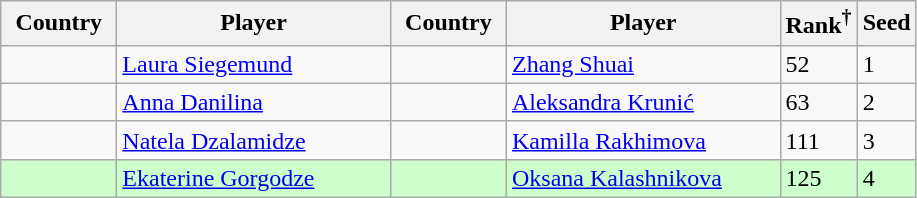<table class="sortable wikitable">
<tr>
<th width="70">Country</th>
<th width="175">Player</th>
<th width="70">Country</th>
<th width="175">Player</th>
<th>Rank<sup>†</sup></th>
<th>Seed</th>
</tr>
<tr>
<td></td>
<td><a href='#'>Laura Siegemund</a></td>
<td></td>
<td><a href='#'>Zhang Shuai</a></td>
<td>52</td>
<td>1</td>
</tr>
<tr>
<td></td>
<td><a href='#'>Anna Danilina</a></td>
<td></td>
<td><a href='#'>Aleksandra Krunić</a></td>
<td>63</td>
<td>2</td>
</tr>
<tr>
<td></td>
<td><a href='#'>Natela Dzalamidze</a></td>
<td></td>
<td><a href='#'>Kamilla Rakhimova</a></td>
<td>111</td>
<td>3</td>
</tr>
<tr style="background:#cfc;">
<td></td>
<td><a href='#'>Ekaterine Gorgodze</a></td>
<td></td>
<td><a href='#'>Oksana Kalashnikova</a></td>
<td>125</td>
<td>4</td>
</tr>
</table>
